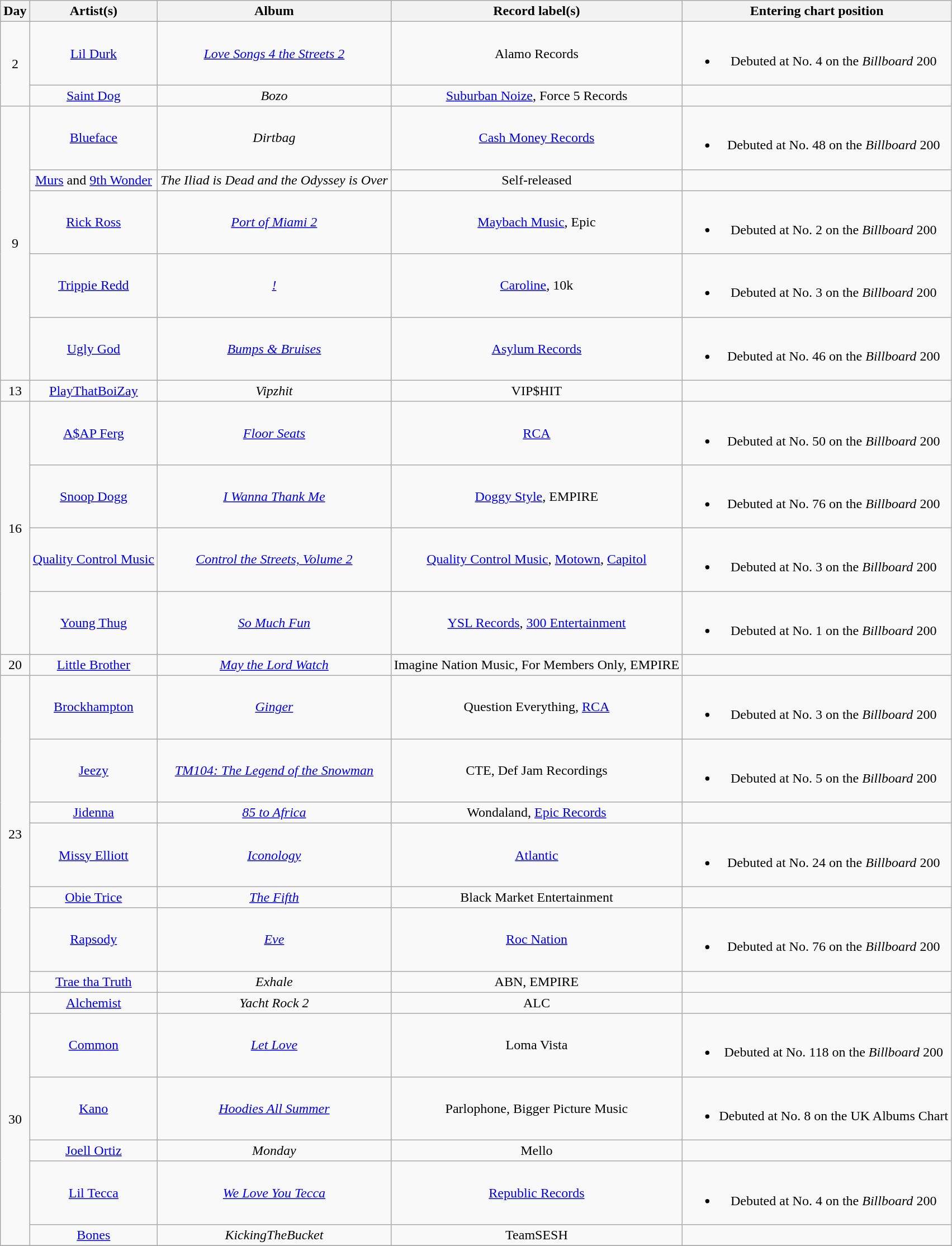<table class="wikitable" style="text-align:center;">
<tr>
<th scope="col">Day</th>
<th scope="col">Artist(s)</th>
<th scope="col">Album</th>
<th scope="col">Record label(s)</th>
<th><strong>Entering chart position</strong></th>
</tr>
<tr>
<td rowspan="2">2</td>
<td><a href='#'>Lil Durk</a></td>
<td><em><a href='#'>Love Songs 4 the Streets 2</a></em></td>
<td>Alamo Records</td>
<td><br><ul><li>Debuted at No. 4 on the <em>Billboard</em> 200</li></ul></td>
</tr>
<tr>
<td><a href='#'>Saint Dog</a></td>
<td><em>Bozo</em></td>
<td><a href='#'>Suburban Noize</a>, Force 5 Records</td>
<td></td>
</tr>
<tr>
<td rowspan="5">9</td>
<td><a href='#'>Blueface</a></td>
<td><em>Dirtbag</em></td>
<td><a href='#'>Cash Money Records</a></td>
<td><br><ul><li>Debuted at No. 48 on the <em>Billboard</em> 200</li></ul></td>
</tr>
<tr>
<td><a href='#'>Murs</a> and <a href='#'>9th Wonder</a></td>
<td><em>The Iliad is Dead and the Odyssey is Over</em></td>
<td>Self-released</td>
<td></td>
</tr>
<tr>
<td><a href='#'>Rick Ross</a></td>
<td><em><a href='#'>Port of Miami 2</a></em></td>
<td><a href='#'>Maybach Music</a>, Epic</td>
<td><br><ul><li>Debuted at No. 2 on the <em>Billboard</em> 200</li></ul></td>
</tr>
<tr>
<td><a href='#'>Trippie Redd</a></td>
<td><em><a href='#'>!</a></em></td>
<td><a href='#'>Caroline</a>, 10k</td>
<td><br><ul><li>Debuted at No. 3 on the <em>Billboard</em> 200</li></ul></td>
</tr>
<tr>
<td><a href='#'>Ugly God</a></td>
<td><em><a href='#'>Bumps & Bruises</a></em></td>
<td><a href='#'>Asylum Records</a></td>
<td><br><ul><li>Debuted at No. 46 on the <em>Billboard</em> 200</li></ul></td>
</tr>
<tr>
<td>13</td>
<td><a href='#'>PlayThatBoiZay</a></td>
<td><em>Vipzhit</em></td>
<td>VIP$HIT</td>
<td></td>
</tr>
<tr>
<td rowspan="4">16</td>
<td><a href='#'>A$AP Ferg</a></td>
<td><em><a href='#'>Floor Seats</a></em></td>
<td><a href='#'>RCA</a></td>
<td><br><ul><li>Debuted at No. 50 on the <em>Billboard</em> 200</li></ul></td>
</tr>
<tr>
<td><a href='#'>Snoop Dogg</a></td>
<td><em><a href='#'>I Wanna Thank Me</a></em></td>
<td><a href='#'>Doggy Style</a>, EMPIRE</td>
<td><br><ul><li>Debuted at No. 76 on the <em>Billboard</em> 200</li></ul></td>
</tr>
<tr>
<td><a href='#'>Quality Control Music</a></td>
<td><em><a href='#'>Control the Streets, Volume 2</a></em></td>
<td><a href='#'>Quality Control Music</a>, <a href='#'>Motown</a>, <a href='#'>Capitol</a></td>
<td><br><ul><li>Debuted at No. 3 on the <em>Billboard</em> 200</li></ul></td>
</tr>
<tr>
<td><a href='#'>Young Thug</a></td>
<td><em><a href='#'>So Much Fun</a></em></td>
<td><a href='#'>YSL Records</a>, <a href='#'>300 Entertainment</a></td>
<td><br><ul><li>Debuted at No. 1 on the <em>Billboard</em> 200</li></ul></td>
</tr>
<tr>
<td>20</td>
<td><a href='#'>Little Brother</a></td>
<td><em><a href='#'>May the Lord Watch</a></em></td>
<td>Imagine Nation Music, For Members Only, EMPIRE</td>
<td></td>
</tr>
<tr>
<td rowspan="7">23</td>
<td><a href='#'>Brockhampton</a></td>
<td><em><a href='#'>Ginger</a></em></td>
<td>Question Everything, <a href='#'>RCA</a></td>
<td><br><ul><li>Debuted at No. 3 on the <em>Billboard</em> 200</li></ul></td>
</tr>
<tr>
<td><a href='#'>Jeezy</a></td>
<td><em><a href='#'>TM104: The Legend of the Snowman</a></em></td>
<td>CTE, Def Jam Recordings</td>
<td><br><ul><li>Debuted at No. 5 on the <em>Billboard</em> 200</li></ul></td>
</tr>
<tr>
<td><a href='#'>Jidenna</a></td>
<td><em><a href='#'>85 to Africa</a></em></td>
<td>Wondaland, <a href='#'>Epic Records</a></td>
<td></td>
</tr>
<tr>
<td><a href='#'>Missy Elliott</a></td>
<td><em><a href='#'>Iconology</a></em></td>
<td><a href='#'>Atlantic</a></td>
<td><br><ul><li>Debuted at No. 24 on the <em>Billboard</em> 200</li></ul></td>
</tr>
<tr>
<td><a href='#'>Obie Trice</a></td>
<td><em><a href='#'>The Fifth</a></em></td>
<td>Black Market Entertainment</td>
<td></td>
</tr>
<tr>
<td><a href='#'>Rapsody</a></td>
<td><em><a href='#'>Eve</a></em></td>
<td><a href='#'>Roc Nation</a></td>
<td><br><ul><li>Debuted at No. 76 on the <em>Billboard</em> 200</li></ul></td>
</tr>
<tr>
<td><a href='#'>Trae tha Truth</a></td>
<td><em>Exhale</em></td>
<td>ABN, EMPIRE</td>
<td></td>
</tr>
<tr>
<td rowspan="6">30</td>
<td><a href='#'>Alchemist</a></td>
<td><em>Yacht Rock 2</em></td>
<td>ALC</td>
<td></td>
</tr>
<tr>
<td><a href='#'>Common</a></td>
<td><em><a href='#'>Let Love</a></em></td>
<td>Loma Vista</td>
<td><br><ul><li>Debuted at No. 118 on the <em>Billboard</em> 200</li></ul></td>
</tr>
<tr>
<td><a href='#'>Kano</a></td>
<td><em><a href='#'>Hoodies All Summer</a></em></td>
<td>Parlophone, Bigger Picture Music</td>
<td><br><ul><li>Debuted at No. 8 on the UK Albums Chart</li></ul></td>
</tr>
<tr>
<td><a href='#'>Joell Ortiz</a></td>
<td><em>Monday</em></td>
<td>Mello</td>
<td></td>
</tr>
<tr>
<td><a href='#'>Lil Tecca</a></td>
<td><em><a href='#'>We Love You Tecca</a></em></td>
<td><a href='#'>Republic Records</a></td>
<td><br><ul><li>Debuted at No. 4 on the <em>Billboard</em> 200</li></ul></td>
</tr>
<tr>
<td><a href='#'>Bones</a></td>
<td><em>KickingTheBucket</em></td>
<td>TeamSESH</td>
<td></td>
</tr>
<tr>
</tr>
</table>
